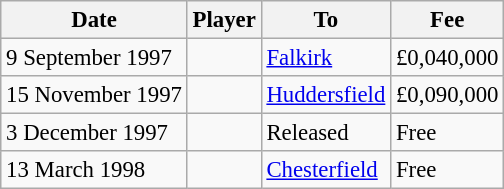<table class="wikitable sortable" style="font-size:95%">
<tr>
<th>Date</th>
<th>Player</th>
<th>To</th>
<th>Fee</th>
</tr>
<tr>
<td>9 September 1997</td>
<td> </td>
<td><a href='#'>Falkirk</a></td>
<td>£0,040,000</td>
</tr>
<tr>
<td>15 November 1997</td>
<td> </td>
<td><a href='#'>Huddersfield</a></td>
<td>£0,090,000</td>
</tr>
<tr>
<td>3 December 1997</td>
<td> </td>
<td>Released</td>
<td>Free</td>
</tr>
<tr>
<td>13 March 1998</td>
<td> </td>
<td><a href='#'>Chesterfield</a></td>
<td>Free</td>
</tr>
</table>
